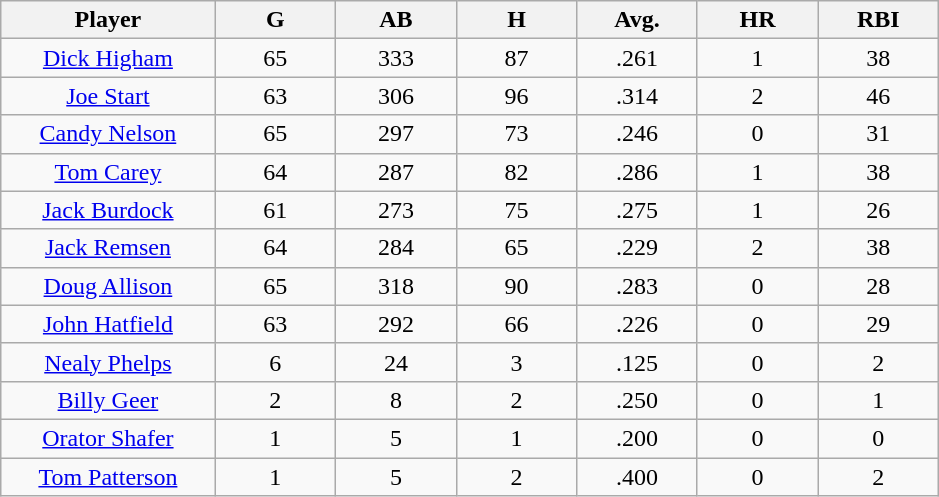<table class="wikitable sortable">
<tr>
<th bgcolor="#DDDDFF" width="16%">Player</th>
<th bgcolor="#DDDDFF" width="9%">G</th>
<th bgcolor="#DDDDFF" width="9%">AB</th>
<th bgcolor="#DDDDFF" width="9%">H</th>
<th bgcolor="#DDDDFF" width="9%">Avg.</th>
<th bgcolor="#DDDDFF" width="9%">HR</th>
<th bgcolor="#DDDDFF" width="9%">RBI</th>
</tr>
<tr align=center>
<td><a href='#'>Dick Higham</a></td>
<td>65</td>
<td>333</td>
<td>87</td>
<td>.261</td>
<td>1</td>
<td>38</td>
</tr>
<tr align=center>
<td><a href='#'>Joe Start</a></td>
<td>63</td>
<td>306</td>
<td>96</td>
<td>.314</td>
<td>2</td>
<td>46</td>
</tr>
<tr align=center>
<td><a href='#'>Candy Nelson</a></td>
<td>65</td>
<td>297</td>
<td>73</td>
<td>.246</td>
<td>0</td>
<td>31</td>
</tr>
<tr align=center>
<td><a href='#'>Tom Carey</a></td>
<td>64</td>
<td>287</td>
<td>82</td>
<td>.286</td>
<td>1</td>
<td>38</td>
</tr>
<tr align=center>
<td><a href='#'>Jack Burdock</a></td>
<td>61</td>
<td>273</td>
<td>75</td>
<td>.275</td>
<td>1</td>
<td>26</td>
</tr>
<tr align=center>
<td><a href='#'>Jack Remsen</a></td>
<td>64</td>
<td>284</td>
<td>65</td>
<td>.229</td>
<td>2</td>
<td>38</td>
</tr>
<tr align=center>
<td><a href='#'>Doug Allison</a></td>
<td>65</td>
<td>318</td>
<td>90</td>
<td>.283</td>
<td>0</td>
<td>28</td>
</tr>
<tr align=center>
<td><a href='#'>John Hatfield</a></td>
<td>63</td>
<td>292</td>
<td>66</td>
<td>.226</td>
<td>0</td>
<td>29</td>
</tr>
<tr align=center>
<td><a href='#'>Nealy Phelps</a></td>
<td>6</td>
<td>24</td>
<td>3</td>
<td>.125</td>
<td>0</td>
<td>2</td>
</tr>
<tr align=center>
<td><a href='#'>Billy Geer</a></td>
<td>2</td>
<td>8</td>
<td>2</td>
<td>.250</td>
<td>0</td>
<td>1</td>
</tr>
<tr align=center>
<td><a href='#'>Orator Shafer</a></td>
<td>1</td>
<td>5</td>
<td>1</td>
<td>.200</td>
<td>0</td>
<td>0</td>
</tr>
<tr align=center>
<td><a href='#'>Tom Patterson</a></td>
<td>1</td>
<td>5</td>
<td>2</td>
<td>.400</td>
<td>0</td>
<td>2</td>
</tr>
</table>
